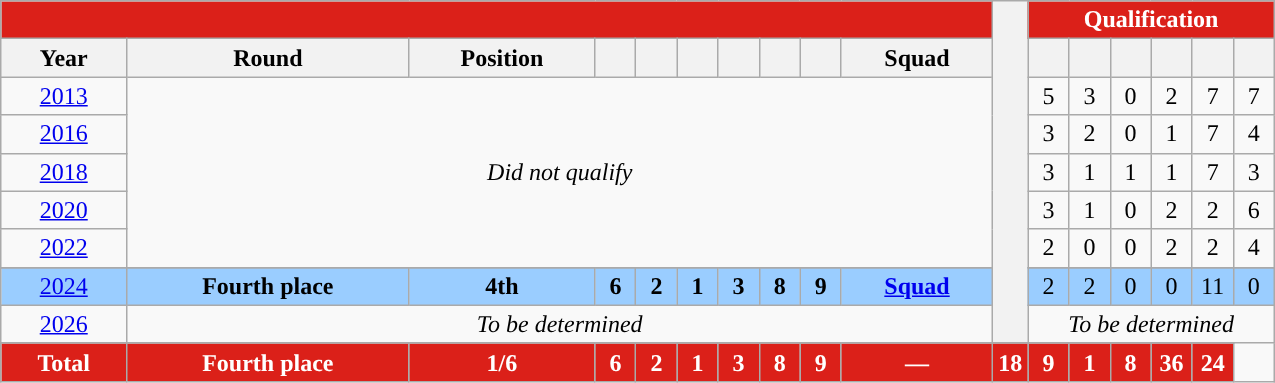<table class="wikitable" style="text-align: center; width: 850px;">
<tr>
<th colspan="10" style="background: #DB2019; color: #FFFFFF;"><a href='#'></a></th>
<th style="width:1%;" rowspan=10></th>
<th colspan="6" style="background: #DB2019; color: #FFFFFF;">Qualification</th>
</tr>
<tr>
<th>Year</th>
<th>Round</th>
<th>Position</th>
<th width="20"></th>
<th width="20"></th>
<th width="20"></th>
<th width="20"></th>
<th width="20"></th>
<th width="20"></th>
<th>Squad</th>
<th width="20"></th>
<th width="20"></th>
<th width="20"></th>
<th width="20"></th>
<th width="20"></th>
<th width="20"></th>
</tr>
<tr>
<td> <a href='#'>2013</a></td>
<td colspan=9 rowspan=5><em>Did not qualify</em></td>
<td>5</td>
<td>3</td>
<td>0</td>
<td>2</td>
<td>7</td>
<td>7</td>
</tr>
<tr>
<td> <a href='#'>2016</a></td>
<td>3</td>
<td>2</td>
<td>0</td>
<td>1</td>
<td>7</td>
<td>4</td>
</tr>
<tr>
<td> <a href='#'>2018</a></td>
<td>3</td>
<td>1</td>
<td>1</td>
<td>1</td>
<td>7</td>
<td>3</td>
</tr>
<tr>
<td> <a href='#'>2020</a></td>
<td>3</td>
<td>1</td>
<td>0</td>
<td>2</td>
<td>2</td>
<td>6</td>
</tr>
<tr>
<td> <a href='#'>2022</a></td>
<td>2</td>
<td>0</td>
<td>0</td>
<td>2</td>
<td>2</td>
<td>4</td>
</tr>
<tr style="background: #DB2019; color: #FFFFFF;|">
</tr>
<tr bgcolor=#9acdff>
<td> <a href='#'>2024</a></td>
<td><strong>Fourth place</strong></td>
<td><strong>4th</strong></td>
<td><strong>6</strong></td>
<td><strong>2</strong></td>
<td><strong>1</strong></td>
<td><strong>3</strong></td>
<td><strong>8</strong></td>
<td><strong>9</strong></td>
<td><strong><a href='#'>Squad</a></strong></td>
<td>2</td>
<td>2</td>
<td>0</td>
<td>0</td>
<td>11</td>
<td>0</td>
</tr>
<tr>
<td> <a href='#'>2026</a></td>
<td colspan=9><em>To be determined</em></td>
<td colspan=8><em>To be determined</em></td>
</tr>
<tr>
</tr>
<tr style="background: #DB2019; color: #FFFFFF;|">
<td><strong>Total</strong></td>
<td><strong>Fourth place</strong></td>
<td><strong>1/6</strong></td>
<td><strong>6</strong></td>
<td><strong>2</strong></td>
<td><strong>1</strong></td>
<td><strong>3</strong></td>
<td><strong>8</strong></td>
<td><strong>9</strong></td>
<td><strong>—</strong></td>
<td><strong>18</strong></td>
<td><strong>9</strong></td>
<td><strong>1</strong></td>
<td><strong>8</strong></td>
<td><strong>36</strong></td>
<td><strong>24</strong></td>
</tr>
</table>
